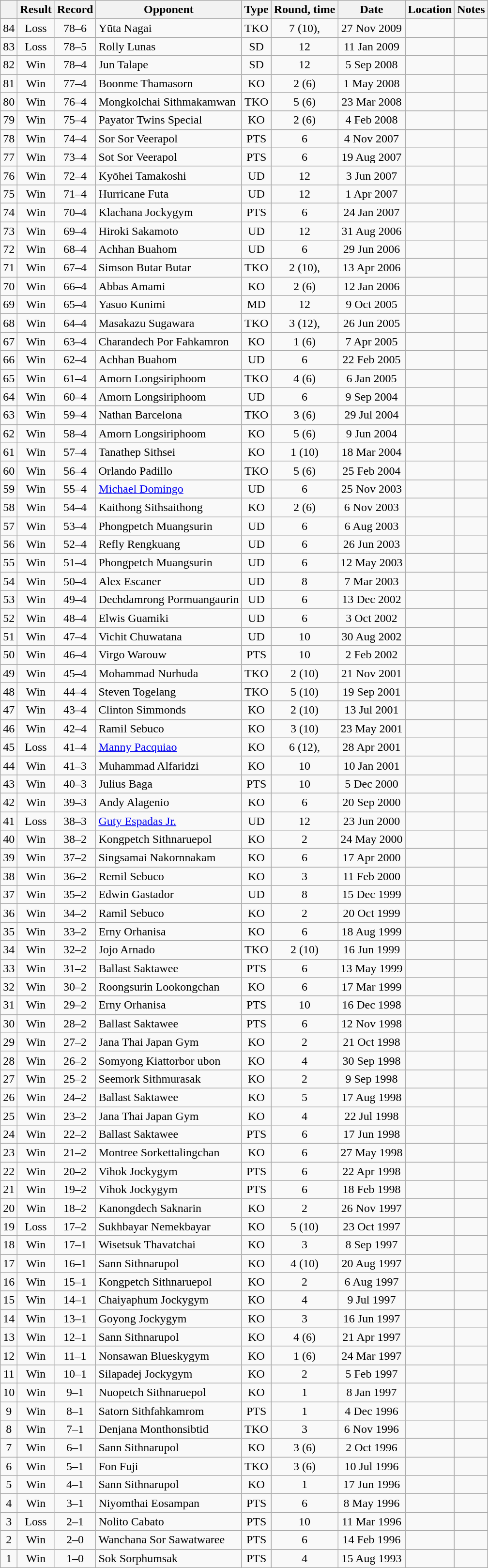<table class="wikitable" style="text-align:center">
<tr>
<th></th>
<th>Result</th>
<th>Record</th>
<th>Opponent</th>
<th>Type</th>
<th>Round, time</th>
<th>Date</th>
<th>Location</th>
<th>Notes</th>
</tr>
<tr>
<td>84</td>
<td>Loss</td>
<td>78–6</td>
<td style="text-align:left;">Yūta Nagai</td>
<td>TKO</td>
<td>7 (10), </td>
<td>27 Nov 2009</td>
<td style="text-align:left;"></td>
<td></td>
</tr>
<tr>
<td>83</td>
<td>Loss</td>
<td>78–5</td>
<td style="text-align:left;">Rolly Lunas</td>
<td>SD</td>
<td>12</td>
<td>11 Jan 2009</td>
<td style="text-align:left;"></td>
<td style="text-align:left;"></td>
</tr>
<tr>
<td>82</td>
<td>Win</td>
<td>78–4</td>
<td style="text-align:left;">Jun Talape</td>
<td>SD</td>
<td>12</td>
<td>5 Sep 2008</td>
<td style="text-align:left;"></td>
<td style="text-align:left;"></td>
</tr>
<tr>
<td>81</td>
<td>Win</td>
<td>77–4</td>
<td style="text-align:left;">Boonme Thamasorn</td>
<td>KO</td>
<td>2 (6)</td>
<td>1 May 2008</td>
<td style="text-align:left;"></td>
<td></td>
</tr>
<tr>
<td>80</td>
<td>Win</td>
<td>76–4</td>
<td style="text-align:left;">Mongkolchai Sithmakamwan</td>
<td>TKO</td>
<td>5 (6)</td>
<td>23 Mar 2008</td>
<td style="text-align:left;"></td>
<td></td>
</tr>
<tr>
<td>79</td>
<td>Win</td>
<td>75–4</td>
<td style="text-align:left;">Payator Twins Special</td>
<td>KO</td>
<td>2 (6)</td>
<td>4 Feb 2008</td>
<td style="text-align:left;"></td>
<td></td>
</tr>
<tr>
<td>78</td>
<td>Win</td>
<td>74–4</td>
<td style="text-align:left;">Sor Sor Veerapol</td>
<td>PTS</td>
<td>6</td>
<td>4 Nov 2007</td>
<td style="text-align:left;"></td>
<td></td>
</tr>
<tr>
<td>77</td>
<td>Win</td>
<td>73–4</td>
<td style="text-align:left;">Sot Sor Veerapol</td>
<td>PTS</td>
<td>6</td>
<td>19 Aug 2007</td>
<td style="text-align:left;"></td>
<td></td>
</tr>
<tr>
<td>76</td>
<td>Win</td>
<td>72–4</td>
<td style="text-align:left;">Kyōhei Tamakoshi</td>
<td>UD</td>
<td>12</td>
<td>3 Jun 2007</td>
<td style="text-align:left;"></td>
<td style="text-align:left;"></td>
</tr>
<tr>
<td>75</td>
<td>Win</td>
<td>71–4</td>
<td style="text-align:left;">Hurricane Futa</td>
<td>UD</td>
<td>12</td>
<td>1 Apr 2007</td>
<td style="text-align:left;"></td>
<td style="text-align:left;"></td>
</tr>
<tr>
<td>74</td>
<td>Win</td>
<td>70–4</td>
<td style="text-align:left;">Klachana Jockygym</td>
<td>PTS</td>
<td>6</td>
<td>24 Jan 2007</td>
<td style="text-align:left;"></td>
<td></td>
</tr>
<tr>
<td>73</td>
<td>Win</td>
<td>69–4</td>
<td style="text-align:left;">Hiroki Sakamoto</td>
<td>UD</td>
<td>12</td>
<td>31 Aug 2006</td>
<td style="text-align:left;"></td>
<td style="text-align:left;"></td>
</tr>
<tr>
<td>72</td>
<td>Win</td>
<td>68–4</td>
<td style="text-align:left;">Achhan Buahom</td>
<td>UD</td>
<td>6</td>
<td>29 Jun 2006</td>
<td style="text-align:left;"></td>
<td></td>
</tr>
<tr>
<td>71</td>
<td>Win</td>
<td>67–4</td>
<td style="text-align:left;">Simson Butar Butar</td>
<td>TKO</td>
<td>2 (10), </td>
<td>13 Apr 2006</td>
<td style="text-align:left;"></td>
<td></td>
</tr>
<tr>
<td>70</td>
<td>Win</td>
<td>66–4</td>
<td style="text-align:left;">Abbas Amami</td>
<td>KO</td>
<td>2 (6)</td>
<td>12 Jan 2006</td>
<td style="text-align:left;"></td>
<td></td>
</tr>
<tr>
<td>69</td>
<td>Win</td>
<td>65–4</td>
<td style="text-align:left;">Yasuo Kunimi</td>
<td>MD</td>
<td>12</td>
<td>9 Oct 2005</td>
<td style="text-align:left;"></td>
<td style="text-align:left;"></td>
</tr>
<tr>
<td>68</td>
<td>Win</td>
<td>64–4</td>
<td style="text-align:left;">Masakazu Sugawara</td>
<td>TKO</td>
<td>3 (12), </td>
<td>26 Jun 2005</td>
<td style="text-align:left;"></td>
<td style="text-align:left;"></td>
</tr>
<tr>
<td>67</td>
<td>Win</td>
<td>63–4</td>
<td style="text-align:left;">Charandech Por Fahkamron</td>
<td>KO</td>
<td>1 (6)</td>
<td>7 Apr 2005</td>
<td style="text-align:left;"></td>
<td></td>
</tr>
<tr>
<td>66</td>
<td>Win</td>
<td>62–4</td>
<td style="text-align:left;">Achhan Buahom</td>
<td>UD</td>
<td>6</td>
<td>22 Feb 2005</td>
<td style="text-align:left;"></td>
<td></td>
</tr>
<tr>
<td>65</td>
<td>Win</td>
<td>61–4</td>
<td style="text-align:left;">Amorn Longsiriphoom</td>
<td>TKO</td>
<td>4 (6)</td>
<td>6 Jan 2005</td>
<td style="text-align:left;"></td>
<td></td>
</tr>
<tr>
<td>64</td>
<td>Win</td>
<td>60–4</td>
<td style="text-align:left;">Amorn Longsiriphoom</td>
<td>UD</td>
<td>6</td>
<td>9 Sep 2004</td>
<td style="text-align:left;"></td>
<td></td>
</tr>
<tr>
<td>63</td>
<td>Win</td>
<td>59–4</td>
<td style="text-align:left;">Nathan Barcelona</td>
<td>TKO</td>
<td>3 (6)</td>
<td>29 Jul 2004</td>
<td style="text-align:left;"></td>
<td></td>
</tr>
<tr>
<td>62</td>
<td>Win</td>
<td>58–4</td>
<td style="text-align:left;">Amorn Longsiriphoom</td>
<td>KO</td>
<td>5 (6)</td>
<td>9 Jun 2004</td>
<td style="text-align:left;"></td>
<td></td>
</tr>
<tr>
<td>61</td>
<td>Win</td>
<td>57–4</td>
<td style="text-align:left;">Tanathep Sithsei</td>
<td>KO</td>
<td>1 (10)</td>
<td>18 Mar 2004</td>
<td style="text-align:left;"></td>
<td style="text-align:left;"></td>
</tr>
<tr>
<td>60</td>
<td>Win</td>
<td>56–4</td>
<td style="text-align:left;">Orlando Padillo</td>
<td>TKO</td>
<td>5 (6)</td>
<td>25 Feb 2004</td>
<td style="text-align:left;"></td>
<td></td>
</tr>
<tr>
<td>59</td>
<td>Win</td>
<td>55–4</td>
<td style="text-align:left;"><a href='#'>Michael Domingo</a></td>
<td>UD</td>
<td>6</td>
<td>25 Nov 2003</td>
<td style="text-align:left;"></td>
<td></td>
</tr>
<tr>
<td>58</td>
<td>Win</td>
<td>54–4</td>
<td style="text-align:left;">Kaithong Sithsaithong</td>
<td>KO</td>
<td>2 (6)</td>
<td>6 Nov 2003</td>
<td style="text-align:left;"></td>
<td></td>
</tr>
<tr>
<td>57</td>
<td>Win</td>
<td>53–4</td>
<td style="text-align:left;">Phongpetch Muangsurin</td>
<td>UD</td>
<td>6</td>
<td>6 Aug 2003</td>
<td style="text-align:left;"></td>
<td></td>
</tr>
<tr>
<td>56</td>
<td>Win</td>
<td>52–4</td>
<td style="text-align:left;">Refly Rengkuang</td>
<td>UD</td>
<td>6</td>
<td>26 Jun 2003</td>
<td style="text-align:left;"></td>
<td></td>
</tr>
<tr>
<td>55</td>
<td>Win</td>
<td>51–4</td>
<td style="text-align:left;">Phongpetch Muangsurin</td>
<td>UD</td>
<td>6</td>
<td>12 May 2003</td>
<td style="text-align:left;"></td>
<td></td>
</tr>
<tr>
<td>54</td>
<td>Win</td>
<td>50–4</td>
<td style="text-align:left;">Alex Escaner</td>
<td>UD</td>
<td>8</td>
<td>7 Mar 2003</td>
<td style="text-align:left;"></td>
<td></td>
</tr>
<tr>
<td>53</td>
<td>Win</td>
<td>49–4</td>
<td style="text-align:left;">Dechdamrong Pormuangaurin</td>
<td>UD</td>
<td>6</td>
<td>13 Dec 2002</td>
<td style="text-align:left;"></td>
<td></td>
</tr>
<tr>
<td>52</td>
<td>Win</td>
<td>48–4</td>
<td style="text-align:left;">Elwis Guamiki</td>
<td>UD</td>
<td>6</td>
<td>3 Oct 2002</td>
<td style="text-align:left;"></td>
<td></td>
</tr>
<tr>
<td>51</td>
<td>Win</td>
<td>47–4</td>
<td style="text-align:left;">Vichit Chuwatana</td>
<td>UD</td>
<td>10</td>
<td>30 Aug 2002</td>
<td style="text-align:left;"></td>
<td style="text-align:left;"></td>
</tr>
<tr>
<td>50</td>
<td>Win</td>
<td>46–4</td>
<td style="text-align:left;">Virgo Warouw</td>
<td>PTS</td>
<td>10</td>
<td>2 Feb 2002</td>
<td style="text-align:left;"></td>
<td></td>
</tr>
<tr>
<td>49</td>
<td>Win</td>
<td>45–4</td>
<td style="text-align:left;">Mohammad Nurhuda</td>
<td>TKO</td>
<td>2 (10)</td>
<td>21 Nov 2001</td>
<td style="text-align:left;"></td>
<td style="text-align:left;"></td>
</tr>
<tr>
<td>48</td>
<td>Win</td>
<td>44–4</td>
<td style="text-align:left;">Steven Togelang</td>
<td>TKO</td>
<td>5 (10)</td>
<td>19 Sep 2001</td>
<td style="text-align:left;"></td>
<td style="text-align:left;"></td>
</tr>
<tr>
<td>47</td>
<td>Win</td>
<td>43–4</td>
<td style="text-align:left;">Clinton Simmonds</td>
<td>KO</td>
<td>2 (10)</td>
<td>13 Jul 2001</td>
<td style="text-align:left;"></td>
<td></td>
</tr>
<tr>
<td>46</td>
<td>Win</td>
<td>42–4</td>
<td style="text-align:left;">Ramil Sebuco</td>
<td>KO</td>
<td>3 (10)</td>
<td>23 May 2001</td>
<td style="text-align:left;"></td>
<td></td>
</tr>
<tr>
<td>45</td>
<td>Loss</td>
<td>41–4</td>
<td style="text-align:left;"><a href='#'>Manny Pacquiao</a></td>
<td>KO</td>
<td>6 (12), </td>
<td>28 Apr 2001</td>
<td style="text-align:left;"></td>
<td style="text-align:left;"></td>
</tr>
<tr>
<td>44</td>
<td>Win</td>
<td>41–3</td>
<td style="text-align:left;">Muhammad Alfaridzi</td>
<td>KO</td>
<td>10</td>
<td>10 Jan 2001</td>
<td style="text-align:left;"></td>
<td></td>
</tr>
<tr>
<td>43</td>
<td>Win</td>
<td>40–3</td>
<td style="text-align:left;">Julius Baga</td>
<td>PTS</td>
<td>10</td>
<td>5 Dec 2000</td>
<td style="text-align:left;"></td>
<td></td>
</tr>
<tr>
<td>42</td>
<td>Win</td>
<td>39–3</td>
<td style="text-align:left;">Andy Alagenio</td>
<td>KO</td>
<td>6</td>
<td>20 Sep 2000</td>
<td style="text-align:left;"></td>
<td></td>
</tr>
<tr>
<td>41</td>
<td>Loss</td>
<td>38–3</td>
<td style="text-align:left;"><a href='#'>Guty Espadas Jr.</a></td>
<td>UD</td>
<td>12</td>
<td>23 Jun 2000</td>
<td style="text-align:left;"></td>
<td style="text-align:left;"></td>
</tr>
<tr>
<td>40</td>
<td>Win</td>
<td>38–2</td>
<td style="text-align:left;">Kongpetch Sithnaruepol</td>
<td>KO</td>
<td>2</td>
<td>24 May 2000</td>
<td style="text-align:left;"></td>
<td></td>
</tr>
<tr>
<td>39</td>
<td>Win</td>
<td>37–2</td>
<td style="text-align:left;">Singsamai Nakornnakam</td>
<td>KO</td>
<td>6</td>
<td>17 Apr 2000</td>
<td style="text-align:left;"></td>
<td></td>
</tr>
<tr>
<td>38</td>
<td>Win</td>
<td>36–2</td>
<td style="text-align:left;">Remil Sebuco</td>
<td>KO</td>
<td>3</td>
<td>11 Feb 2000</td>
<td style="text-align:left;"></td>
<td></td>
</tr>
<tr>
<td>37</td>
<td>Win</td>
<td>35–2</td>
<td style="text-align:left;">Edwin Gastador</td>
<td>UD</td>
<td>8</td>
<td>15 Dec 1999</td>
<td style="text-align:left;"></td>
<td></td>
</tr>
<tr>
<td>36</td>
<td>Win</td>
<td>34–2</td>
<td style="text-align:left;">Ramil Sebuco</td>
<td>KO</td>
<td>2</td>
<td>20 Oct 1999</td>
<td style="text-align:left;"></td>
<td></td>
</tr>
<tr>
<td>35</td>
<td>Win</td>
<td>33–2</td>
<td style="text-align:left;">Erny Orhanisa</td>
<td>KO</td>
<td>6</td>
<td>18 Aug 1999</td>
<td style="text-align:left;"></td>
<td></td>
</tr>
<tr>
<td>34</td>
<td>Win</td>
<td>32–2</td>
<td style="text-align:left;">Jojo Arnado</td>
<td>TKO</td>
<td>2 (10)</td>
<td>16 Jun 1999</td>
<td style="text-align:left;"></td>
<td></td>
</tr>
<tr>
<td>33</td>
<td>Win</td>
<td>31–2</td>
<td style="text-align:left;">Ballast Saktawee</td>
<td>PTS</td>
<td>6</td>
<td>13 May 1999</td>
<td style="text-align:left;"></td>
<td></td>
</tr>
<tr>
<td>32</td>
<td>Win</td>
<td>30–2</td>
<td style="text-align:left;">Roongsurin Lookongchan</td>
<td>KO</td>
<td>6</td>
<td>17 Mar 1999</td>
<td style="text-align:left;"></td>
<td></td>
</tr>
<tr>
<td>31</td>
<td>Win</td>
<td>29–2</td>
<td style="text-align:left;">Erny Orhanisa</td>
<td>PTS</td>
<td>10</td>
<td>16 Dec 1998</td>
<td style="text-align:left;"></td>
<td></td>
</tr>
<tr>
<td>30</td>
<td>Win</td>
<td>28–2</td>
<td style="text-align:left;">Ballast Saktawee</td>
<td>PTS</td>
<td>6</td>
<td>12 Nov 1998</td>
<td style="text-align:left;"></td>
<td></td>
</tr>
<tr>
<td>29</td>
<td>Win</td>
<td>27–2</td>
<td style="text-align:left;">Jana Thai Japan Gym</td>
<td>KO</td>
<td>2</td>
<td>21 Oct 1998</td>
<td style="text-align:left;"></td>
<td></td>
</tr>
<tr>
<td>28</td>
<td>Win</td>
<td>26–2</td>
<td style="text-align:left;">Somyong Kiattorbor ubon</td>
<td>KO</td>
<td>4</td>
<td>30 Sep 1998</td>
<td style="text-align:left;"></td>
<td></td>
</tr>
<tr>
<td>27</td>
<td>Win</td>
<td>25–2</td>
<td style="text-align:left;">Seemork Sithmurasak</td>
<td>KO</td>
<td>2</td>
<td>9 Sep 1998</td>
<td style="text-align:left;"></td>
<td></td>
</tr>
<tr>
<td>26</td>
<td>Win</td>
<td>24–2</td>
<td style="text-align:left;">Ballast Saktawee</td>
<td>KO</td>
<td>5</td>
<td>17 Aug 1998</td>
<td style="text-align:left;"></td>
<td></td>
</tr>
<tr>
<td>25</td>
<td>Win</td>
<td>23–2</td>
<td style="text-align:left;">Jana Thai Japan Gym</td>
<td>KO</td>
<td>4</td>
<td>22 Jul 1998</td>
<td style="text-align:left;"></td>
<td></td>
</tr>
<tr>
<td>24</td>
<td>Win</td>
<td>22–2</td>
<td style="text-align:left;">Ballast Saktawee</td>
<td>PTS</td>
<td>6</td>
<td>17 Jun 1998</td>
<td style="text-align:left;"></td>
<td></td>
</tr>
<tr>
<td>23</td>
<td>Win</td>
<td>21–2</td>
<td style="text-align:left;">Montree Sorkettalingchan</td>
<td>KO</td>
<td>6</td>
<td>27 May 1998</td>
<td style="text-align:left;"></td>
<td></td>
</tr>
<tr>
<td>22</td>
<td>Win</td>
<td>20–2</td>
<td style="text-align:left;">Vihok Jockygym</td>
<td>PTS</td>
<td>6</td>
<td>22 Apr 1998</td>
<td style="text-align:left;"></td>
<td></td>
</tr>
<tr>
<td>21</td>
<td>Win</td>
<td>19–2</td>
<td style="text-align:left;">Vihok Jockygym</td>
<td>PTS</td>
<td>6</td>
<td>18 Feb 1998</td>
<td style="text-align:left;"></td>
<td></td>
</tr>
<tr>
<td>20</td>
<td>Win</td>
<td>18–2</td>
<td style="text-align:left;">Kanongdech Saknarin</td>
<td>KO</td>
<td>2</td>
<td>26 Nov 1997</td>
<td style="text-align:left;"></td>
<td></td>
</tr>
<tr>
<td>19</td>
<td>Loss</td>
<td>17–2</td>
<td style="text-align:left;">Sukhbayar Nemekbayar</td>
<td>KO</td>
<td>5 (10)</td>
<td>23 Oct 1997</td>
<td style="text-align:left;"></td>
<td></td>
</tr>
<tr>
<td>18</td>
<td>Win</td>
<td>17–1</td>
<td style="text-align:left;">Wisetsuk Thavatchai</td>
<td>KO</td>
<td>3</td>
<td>8 Sep 1997</td>
<td style="text-align:left;"></td>
<td></td>
</tr>
<tr>
<td>17</td>
<td>Win</td>
<td>16–1</td>
<td style="text-align:left;">Sann Sithnarupol</td>
<td>KO</td>
<td>4 (10)</td>
<td>20 Aug 1997</td>
<td style="text-align:left;"></td>
<td style="text-align:left;"></td>
</tr>
<tr>
<td>16</td>
<td>Win</td>
<td>15–1</td>
<td style="text-align:left;">Kongpetch Sithnaruepol</td>
<td>KO</td>
<td>2</td>
<td>6 Aug 1997</td>
<td style="text-align:left;"></td>
<td></td>
</tr>
<tr>
<td>15</td>
<td>Win</td>
<td>14–1</td>
<td style="text-align:left;">Chaiyaphum Jockygym</td>
<td>KO</td>
<td>4</td>
<td>9 Jul 1997</td>
<td style="text-align:left;"></td>
<td></td>
</tr>
<tr>
<td>14</td>
<td>Win</td>
<td>13–1</td>
<td style="text-align:left;">Goyong Jockygym</td>
<td>KO</td>
<td>3</td>
<td>16 Jun 1997</td>
<td style="text-align:left;"></td>
<td></td>
</tr>
<tr>
<td>13</td>
<td>Win</td>
<td>12–1</td>
<td style="text-align:left;">Sann Sithnarupol</td>
<td>KO</td>
<td>4 (6)</td>
<td>21 Apr 1997</td>
<td style="text-align:left;"></td>
<td></td>
</tr>
<tr>
<td>12</td>
<td>Win</td>
<td>11–1</td>
<td style="text-align:left;">Nonsawan Blueskygym</td>
<td>KO</td>
<td>1 (6)</td>
<td>24 Mar 1997</td>
<td style="text-align:left;"></td>
<td></td>
</tr>
<tr>
<td>11</td>
<td>Win</td>
<td>10–1</td>
<td style="text-align:left;">Silapadej Jockygym</td>
<td>KO</td>
<td>2</td>
<td>5 Feb 1997</td>
<td style="text-align:left;"></td>
<td></td>
</tr>
<tr>
<td>10</td>
<td>Win</td>
<td>9–1</td>
<td style="text-align:left;">Nuopetch Sithnaruepol</td>
<td>KO</td>
<td>1</td>
<td>8 Jan 1997</td>
<td style="text-align:left;"></td>
<td></td>
</tr>
<tr>
<td>9</td>
<td>Win</td>
<td>8–1</td>
<td style="text-align:left;">Satorn Sithfahkamrom</td>
<td>PTS</td>
<td>1</td>
<td>4 Dec 1996</td>
<td style="text-align:left;"></td>
<td></td>
</tr>
<tr>
<td>8</td>
<td>Win</td>
<td>7–1</td>
<td style="text-align:left;">Denjana Monthonsibtid</td>
<td>TKO</td>
<td>3</td>
<td>6 Nov 1996</td>
<td style="text-align:left;"></td>
<td></td>
</tr>
<tr>
<td>7</td>
<td>Win</td>
<td>6–1</td>
<td style="text-align:left;">Sann Sithnarupol</td>
<td>KO</td>
<td>3 (6)</td>
<td>2 Oct 1996</td>
<td style="text-align:left;"></td>
<td></td>
</tr>
<tr>
<td>6</td>
<td>Win</td>
<td>5–1</td>
<td style="text-align:left;">Fon Fuji</td>
<td>TKO</td>
<td>3 (6)</td>
<td>10 Jul 1996</td>
<td style="text-align:left;"></td>
<td></td>
</tr>
<tr>
<td>5</td>
<td>Win</td>
<td>4–1</td>
<td style="text-align:left;">Sann Sithnarupol</td>
<td>KO</td>
<td>1</td>
<td>17 Jun 1996</td>
<td style="text-align:left;"></td>
<td></td>
</tr>
<tr>
<td>4</td>
<td>Win</td>
<td>3–1</td>
<td style="text-align:left;">Niyomthai Eosampan</td>
<td>PTS</td>
<td>6</td>
<td>8 May 1996</td>
<td style="text-align:left;"></td>
<td></td>
</tr>
<tr>
<td>3</td>
<td>Loss</td>
<td>2–1</td>
<td style="text-align:left;">Nolito Cabato</td>
<td>PTS</td>
<td>10</td>
<td>11 Mar 1996</td>
<td style="text-align:left;"></td>
<td></td>
</tr>
<tr>
<td>2</td>
<td>Win</td>
<td>2–0</td>
<td style="text-align:left;">Wanchana Sor Sawatwaree</td>
<td>PTS</td>
<td>6</td>
<td>14 Feb 1996</td>
<td style="text-align:left;"></td>
<td></td>
</tr>
<tr>
<td>1</td>
<td>Win</td>
<td>1–0</td>
<td style="text-align:left;">Sok Sorphumsak</td>
<td>PTS</td>
<td>4</td>
<td>15 Aug 1993</td>
<td style="text-align:left;"></td>
<td></td>
</tr>
</table>
